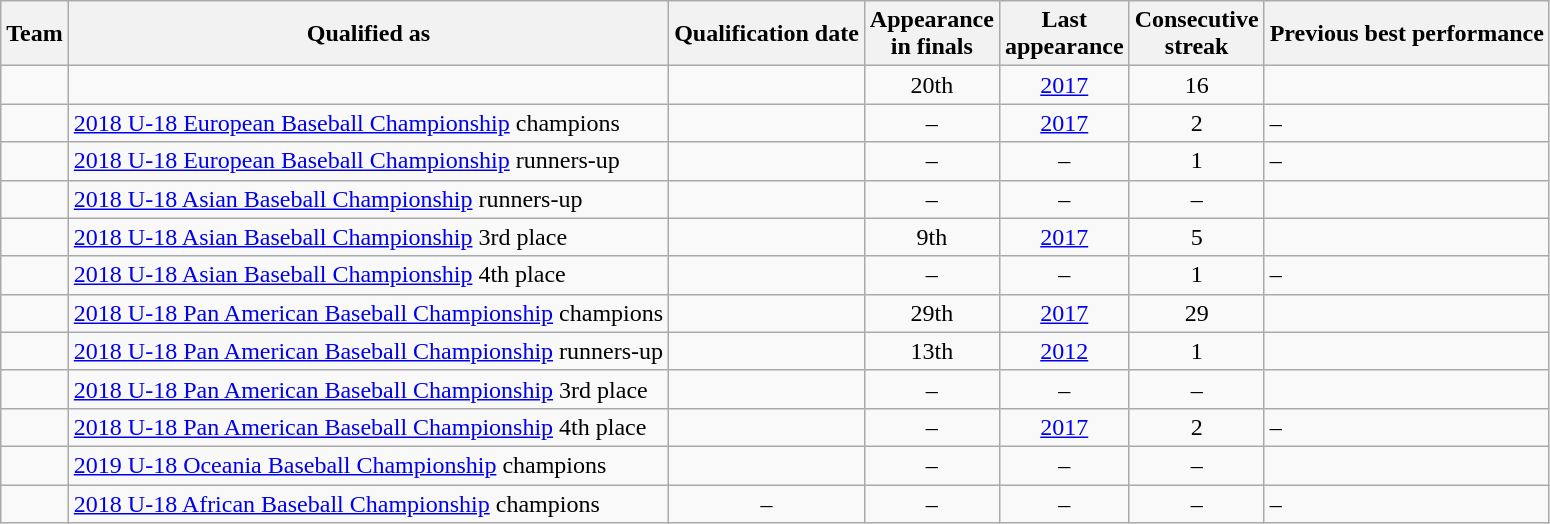<table class="wikitable sortable" style="text-align: center;">
<tr>
<th>Team</th>
<th>Qualified as</th>
<th>Qualification date</th>
<th data-sort-type="number">Appearance<br>in finals</th>
<th>Last<br>appearance</th>
<th>Consecutive<br>streak</th>
<th>Previous best performance</th>
</tr>
<tr>
<td style="text-align: left;"></td>
<td style="text-align: left;"></td>
<td></td>
<td>20th</td>
<td><a href='#'>2017</a></td>
<td>16</td>
<td style="text-align: left;"></td>
</tr>
<tr>
<td style="text-align: left;"></td>
<td style="text-align: left;"><a href='#'>2018 U-18 European Baseball Championship</a> champions</td>
<td></td>
<td>–</td>
<td><a href='#'>2017</a></td>
<td>2</td>
<td style="text-align: left;">–</td>
</tr>
<tr>
<td style="text-align: left;"></td>
<td style="text-align: left;"><a href='#'>2018 U-18 European Baseball Championship</a> runners-up</td>
<td></td>
<td>–</td>
<td>–</td>
<td>1</td>
<td style="text-align: left;">–</td>
</tr>
<tr>
<td style="text-align: left;"></td>
<td style="text-align: left;"><a href='#'>2018 U-18 Asian Baseball Championship</a> runners-up</td>
<td></td>
<td>–</td>
<td>–</td>
<td>–</td>
<td style="text-align: left;"></td>
</tr>
<tr>
<td style="text-align: left;"></td>
<td style="text-align: left;"><a href='#'>2018 U-18 Asian Baseball Championship</a> 3rd place</td>
<td></td>
<td>9th</td>
<td><a href='#'>2017</a></td>
<td>5</td>
<td style="text-align: left;"></td>
</tr>
<tr>
<td style="text-align: left;"></td>
<td style="text-align: left;"><a href='#'>2018 U-18 Asian Baseball Championship</a> 4th place</td>
<td></td>
<td>–</td>
<td>–</td>
<td>1</td>
<td style="text-align: left;">–</td>
</tr>
<tr>
<td style="text-align: left;"></td>
<td style="text-align: left;"><a href='#'>2018 U-18 Pan American Baseball Championship</a> champions</td>
<td></td>
<td>29th</td>
<td><a href='#'>2017</a></td>
<td>29</td>
<td style="text-align: left;"></td>
</tr>
<tr>
<td style="text-align: left;"></td>
<td style="text-align: left;"><a href='#'>2018 U-18 Pan American Baseball Championship</a> runners-up</td>
<td></td>
<td>13th</td>
<td><a href='#'>2012</a></td>
<td>1</td>
<td style="text-align: left;"></td>
</tr>
<tr>
<td style="text-align: left;"></td>
<td style="text-align: left;"><a href='#'>2018 U-18 Pan American Baseball Championship</a> 3rd place</td>
<td></td>
<td>–</td>
<td>–</td>
<td>–</td>
<td style="text-align: left;"></td>
</tr>
<tr>
<td style="text-align: left;"></td>
<td style="text-align: left;"><a href='#'>2018 U-18 Pan American Baseball Championship</a> 4th place</td>
<td></td>
<td>–</td>
<td><a href='#'>2017</a></td>
<td>2</td>
<td style="text-align: left;">–</td>
</tr>
<tr>
<td style="text-align: left;"></td>
<td style="text-align: left;"><a href='#'>2019 U-18 Oceania Baseball Championship</a> champions</td>
<td></td>
<td>–</td>
<td>–</td>
<td>–</td>
<td style="text-align: left;"></td>
</tr>
<tr>
<td style="text-align: left;"></td>
<td style="text-align: left;"><a href='#'>2018 U-18 African Baseball Championship</a> champions</td>
<td>–</td>
<td>–</td>
<td>–</td>
<td>–</td>
<td style="text-align: left;">–</td>
</tr>
</table>
